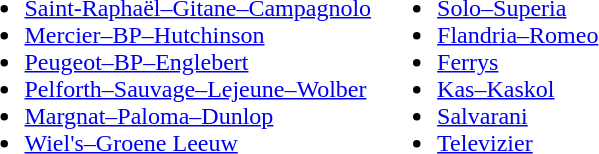<table>
<tr>
<td style="vertical-align:top; width:50%;"><br><ul><li><a href='#'>Saint-Raphaël–Gitane–Campagnolo</a></li><li><a href='#'>Mercier–BP–Hutchinson</a></li><li><a href='#'>Peugeot–BP–Englebert</a></li><li><a href='#'>Pelforth–Sauvage–Lejeune–Wolber</a></li><li><a href='#'>Margnat–Paloma–Dunlop</a></li><li><a href='#'>Wiel's–Groene Leeuw</a></li></ul></td>
<td style="vertical-align:top; width:50%;"><br><ul><li><a href='#'>Solo–Superia</a></li><li><a href='#'>Flandria–Romeo</a></li><li><a href='#'>Ferrys</a></li><li><a href='#'>Kas–Kaskol</a></li><li><a href='#'>Salvarani</a></li><li><a href='#'>Televizier</a></li></ul></td>
</tr>
</table>
